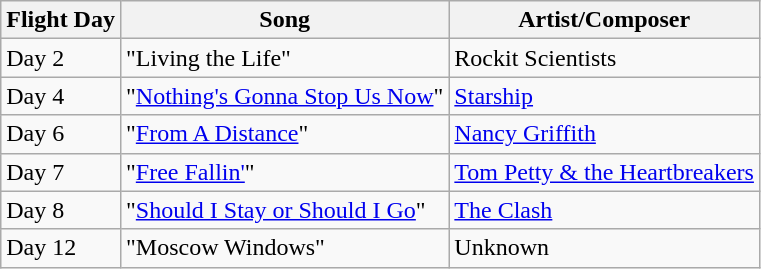<table class="wikitable">
<tr>
<th>Flight Day</th>
<th>Song</th>
<th>Artist/Composer</th>
</tr>
<tr>
<td>Day 2</td>
<td>"Living the Life"</td>
<td>Rockit Scientists</td>
</tr>
<tr>
<td>Day 4</td>
<td>"<a href='#'>Nothing's Gonna Stop Us Now</a>"</td>
<td><a href='#'>Starship</a></td>
</tr>
<tr>
<td>Day 6</td>
<td>"<a href='#'>From A Distance</a>"</td>
<td><a href='#'>Nancy Griffith</a></td>
</tr>
<tr>
<td>Day 7</td>
<td>"<a href='#'>Free Fallin'</a>"</td>
<td><a href='#'>Tom Petty & the Heartbreakers</a></td>
</tr>
<tr>
<td>Day 8</td>
<td>"<a href='#'>Should I Stay or Should I Go</a>"</td>
<td><a href='#'>The Clash</a></td>
</tr>
<tr>
<td>Day 12</td>
<td>"Moscow Windows"</td>
<td>Unknown</td>
</tr>
</table>
